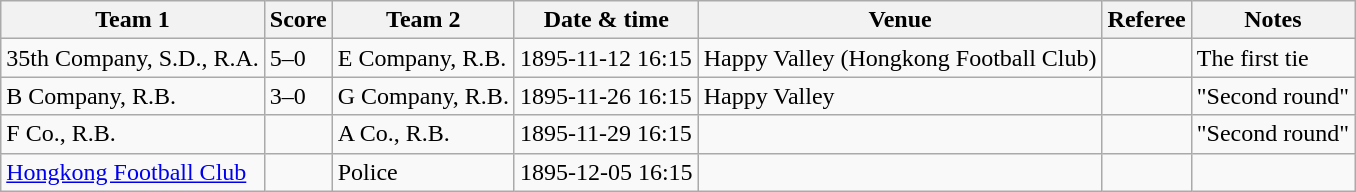<table class="wikitable">
<tr>
<th>Team 1</th>
<th>Score</th>
<th>Team 2</th>
<th>Date & time</th>
<th>Venue</th>
<th>Referee</th>
<th>Notes</th>
</tr>
<tr>
<td>35th Company, S.D., R.A.</td>
<td>5–0</td>
<td>E Company, R.B.</td>
<td>1895-11-12 16:15</td>
<td>Happy Valley (Hongkong Football Club)</td>
<td></td>
<td>The first tie</td>
</tr>
<tr>
<td>B Company, R.B.</td>
<td>3–0</td>
<td>G Company, R.B.</td>
<td>1895-11-26 16:15</td>
<td>Happy Valley</td>
<td></td>
<td>"Second round"</td>
</tr>
<tr>
<td>F Co., R.B.</td>
<td></td>
<td>A Co., R.B.</td>
<td>1895-11-29 16:15</td>
<td></td>
<td></td>
<td>"Second round"</td>
</tr>
<tr>
<td><a href='#'>Hongkong Football Club</a></td>
<td></td>
<td>Police</td>
<td>1895-12-05 16:15</td>
<td></td>
<td></td>
<td></td>
</tr>
</table>
